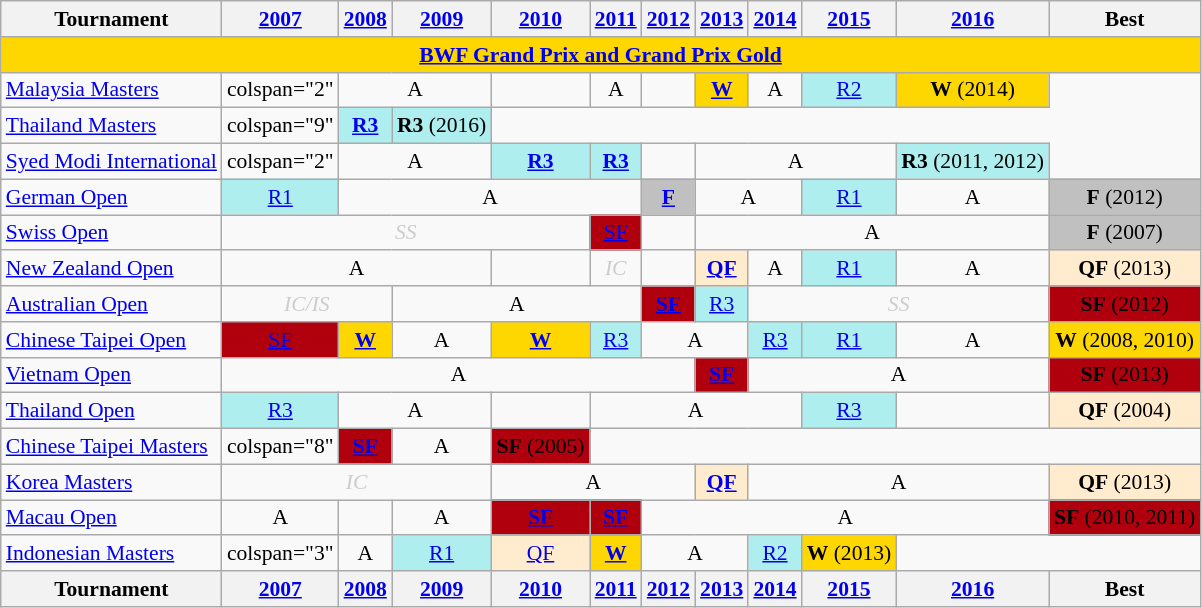<table class="wikitable" style="font-size: 90%; text-align:center">
<tr>
<th>Tournament</th>
<th><a href='#'>2007</a></th>
<th><a href='#'>2008</a></th>
<th><a href='#'>2009</a></th>
<th><a href='#'>2010</a></th>
<th><a href='#'>2011</a></th>
<th><a href='#'>2012</a></th>
<th><a href='#'>2013</a></th>
<th><a href='#'>2014</a></th>
<th><a href='#'>2015</a></th>
<th><a href='#'>2016</a></th>
<th>Best</th>
</tr>
<tr bgcolor=FFD700>
<td colspan="12" align=center><strong><a href='#'>BWF Grand Prix and Grand Prix Gold</a></strong></td>
</tr>
<tr>
<td align=left><a href='#'>Malaysia Masters</a></td>
<td>colspan="2" </td>
<td colspan="2">A</td>
<td></td>
<td>A</td>
<td></td>
<td bgcolor=gold><a href='#'><strong>W</strong></a></td>
<td>A</td>
<td bgcolor=AFEEEE><a href='#'>R2</a></td>
<td bgcolor=gold><strong>W</strong> (2014)</td>
</tr>
<tr>
<td align=left><a href='#'>Thailand Masters</a></td>
<td>colspan="9" </td>
<td bgcolor=AFEEEE><a href='#'><strong>R3</strong></a></td>
<td bgcolor=AFEEEE><strong>R3</strong> (2016)</td>
</tr>
<tr>
<td align=left><a href='#'>Syed Modi International</a></td>
<td>colspan="2" </td>
<td colspan="2">A</td>
<td bgcolor=AFEEEE><a href='#'><strong>R3</strong></a></td>
<td bgcolor=AFEEEE><a href='#'><strong>R3</strong></a></td>
<td></td>
<td colspan="3">A</td>
<td bgcolor=AFEEEE><strong>R3</strong> (2011, 2012)</td>
</tr>
<tr>
<td align=left><a href='#'>German Open</a></td>
<td bgcolor=AFEEEE><a href='#'>R1</a></td>
<td colspan="4">A</td>
<td bgcolor=Silver><a href='#'><strong>F</strong></a></td>
<td colspan="2">A</td>
<td bgcolor=AFEEEE><a href='#'>R1</a></td>
<td>A</td>
<td bgcolor=Silver><strong>F</strong> (2012)</td>
</tr>
<tr>
<td align=left><a href='#'>Swiss Open</a></td>
<td colspan="4" style=color:#ccc><em>SS</em></td>
<td bgcolor=Bronze><a href='#'>SF</a></td>
<td></td>
<td colspan="4">A</td>
<td bgcolor=Silver><strong>F</strong> (2007)</td>
</tr>
<tr>
<td align=left><a href='#'>New Zealand Open</a></td>
<td colspan="3">A</td>
<td></td>
<td style=color:#ccc><em>IC</em></td>
<td></td>
<td bgcolor=FFEBCD><a href='#'><strong>QF</strong></a></td>
<td>A</td>
<td bgcolor=AFEEEE><a href='#'>R1</a></td>
<td>A</td>
<td bgcolor=FFEBCD><strong>QF</strong> (2013)</td>
</tr>
<tr>
<td align=left><a href='#'>Australian Open</a></td>
<td colspan="2" style=color:#ccc><em>IC/IS</em></td>
<td colspan="3">A</td>
<td bgcolor=Bronze><a href='#'><strong>SF</strong></a></td>
<td bgcolor=AFEEEE><a href='#'>R3</a></td>
<td colspan="3" style=color:#ccc><em>SS</em></td>
<td bgcolor=Bronze><strong>SF</strong> (2012)</td>
</tr>
<tr>
<td align=left><a href='#'>Chinese Taipei Open</a></td>
<td bgcolor=Bronze><a href='#'>SF</a></td>
<td bgcolor=gold><a href='#'><strong>W</strong></a></td>
<td>A</td>
<td bgcolor=gold><a href='#'><strong>W</strong></a></td>
<td bgcolor=AFEEEE><a href='#'>R3</a></td>
<td colspan="2">A</td>
<td bgcolor=AFEEEE><a href='#'>R3</a></td>
<td bgcolor=AFEEEE><a href='#'>R1</a></td>
<td>A</td>
<td bgcolor=gold><strong>W</strong> (2008, 2010)</td>
</tr>
<tr>
<td align=left><a href='#'>Vietnam Open</a></td>
<td colspan="6">A</td>
<td bgcolor=bronze><a href='#'><strong>SF</strong></a></td>
<td colspan="3">A</td>
<td bgcolor=bronze><strong>SF</strong> (2013)</td>
</tr>
<tr>
<td align=left><a href='#'>Thailand Open</a></td>
<td bgcolor=AFEEEE><a href='#'>R3</a></td>
<td colspan="2">A</td>
<td></td>
<td colspan="4">A</td>
<td bgcolor=AFEEEE><a href='#'>R3</a></td>
<td></td>
<td bgcolor=FFEBCD><strong>QF</strong> (2004)</td>
</tr>
<tr>
<td align=left><a href='#'>Chinese Taipei Masters</a></td>
<td>colspan="8" </td>
<td bgcolor=Bronze><a href='#'><strong>SF</strong></a></td>
<td>A</td>
<td bgcolor=Bronze><strong>SF</strong> (2005)</td>
</tr>
<tr>
<td align=left><a href='#'>Korea Masters</a></td>
<td colspan="3" style=color:#ccc><em>IC</em></td>
<td colspan="3">A</td>
<td bgcolor=FFEBCD><a href='#'><strong>QF</strong></a></td>
<td colspan="3">A</td>
<td bgcolor=FFEBCD><strong>QF</strong> (2013)</td>
</tr>
<tr>
<td align=left><a href='#'>Macau Open</a></td>
<td>A</td>
<td></td>
<td>A</td>
<td bgcolor=Bronze><a href='#'><strong>SF</strong></a></td>
<td bgcolor=Bronze><a href='#'><strong>SF</strong></a></td>
<td colspan="5">A</td>
<td bgcolor=Bronze><strong>SF</strong> (2010, 2011)</td>
</tr>
<tr>
<td align=left><a href='#'>Indonesian Masters</a></td>
<td>colspan="3" </td>
<td>A</td>
<td bgcolor=AFEEEE><a href='#'>R1</a></td>
<td bgcolor=FFEBCD><a href='#'>QF</a></td>
<td bgcolor=Gold><a href='#'><strong>W</strong></a></td>
<td colspan="2">A</td>
<td bgcolor=AFEEEE><a href='#'>R2</a></td>
<td bgcolor=Gold><strong>W</strong> (2013)</td>
</tr>
<tr>
<th>Tournament</th>
<th><a href='#'>2007</a></th>
<th><a href='#'>2008</a></th>
<th><a href='#'>2009</a></th>
<th><a href='#'>2010</a></th>
<th><a href='#'>2011</a></th>
<th><a href='#'>2012</a></th>
<th><a href='#'>2013</a></th>
<th><a href='#'>2014</a></th>
<th><a href='#'>2015</a></th>
<th><a href='#'>2016</a></th>
<th>Best</th>
</tr>
</table>
